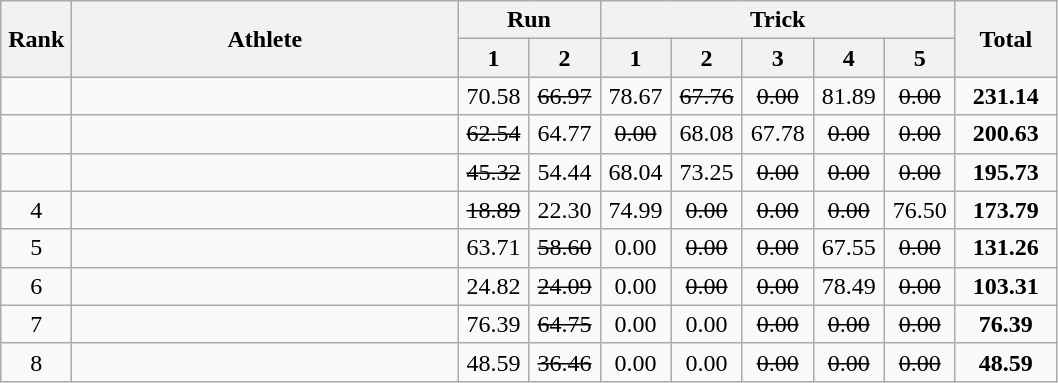<table class=wikitable style="text-align:center">
<tr>
<th rowspan=2 width=40>Rank</th>
<th rowspan=2 width=250>Athlete</th>
<th colspan=2>Run</th>
<th colspan=5>Trick</th>
<th rowspan=2 width=60>Total</th>
</tr>
<tr>
<th width=40>1</th>
<th width=40>2</th>
<th width=40>1</th>
<th width=40>2</th>
<th width=40>3</th>
<th width=40>4</th>
<th width=40>5</th>
</tr>
<tr>
<td></td>
<td align=left></td>
<td>70.58</td>
<td><s>66.97</s></td>
<td>78.67</td>
<td><s>67.76</s></td>
<td><s>0.00</s></td>
<td>81.89</td>
<td><s>0.00</s></td>
<td><strong>231.14</strong></td>
</tr>
<tr>
<td></td>
<td align=left></td>
<td><s>62.54</s></td>
<td>64.77</td>
<td><s>0.00</s></td>
<td>68.08</td>
<td>67.78</td>
<td><s>0.00</s></td>
<td><s>0.00</s></td>
<td><strong>200.63</strong></td>
</tr>
<tr>
<td></td>
<td align=left></td>
<td><s>45.32</s></td>
<td>54.44</td>
<td>68.04</td>
<td>73.25</td>
<td><s>0.00</s></td>
<td><s>0.00</s></td>
<td><s>0.00</s></td>
<td><strong>195.73</strong></td>
</tr>
<tr>
<td>4</td>
<td align=left></td>
<td><s>18.89</s></td>
<td>22.30</td>
<td>74.99</td>
<td><s>0.00</s></td>
<td><s>0.00</s></td>
<td><s>0.00</s></td>
<td>76.50</td>
<td><strong>173.79</strong></td>
</tr>
<tr>
<td>5</td>
<td align=left></td>
<td>63.71</td>
<td><s>58.60</s></td>
<td>0.00</td>
<td><s>0.00</s></td>
<td><s>0.00</s></td>
<td>67.55</td>
<td><s>0.00</s></td>
<td><strong>131.26</strong></td>
</tr>
<tr>
<td>6</td>
<td align=left></td>
<td>24.82</td>
<td><s>24.09</s></td>
<td>0.00</td>
<td><s>0.00</s></td>
<td><s>0.00</s></td>
<td>78.49</td>
<td><s>0.00</s></td>
<td><strong>103.31</strong></td>
</tr>
<tr>
<td>7</td>
<td align=left></td>
<td>76.39</td>
<td><s>64.75</s></td>
<td>0.00</td>
<td>0.00</td>
<td><s>0.00</s></td>
<td><s>0.00</s></td>
<td><s>0.00</s></td>
<td><strong>76.39</strong></td>
</tr>
<tr>
<td>8</td>
<td align=left></td>
<td>48.59</td>
<td><s>36.46</s></td>
<td>0.00</td>
<td>0.00</td>
<td><s>0.00</s></td>
<td><s>0.00</s></td>
<td><s>0.00</s></td>
<td><strong>48.59</strong></td>
</tr>
</table>
